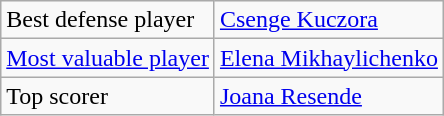<table class="wikitable">
<tr>
<td>Best defense player</td>
<td> <a href='#'>Csenge Kuczora</a></td>
</tr>
<tr>
<td><a href='#'>Most valuable player</a></td>
<td> <a href='#'>Elena Mikhaylichenko</a></td>
</tr>
<tr>
<td>Top scorer</td>
<td> <a href='#'>Joana Resende</a></td>
</tr>
</table>
